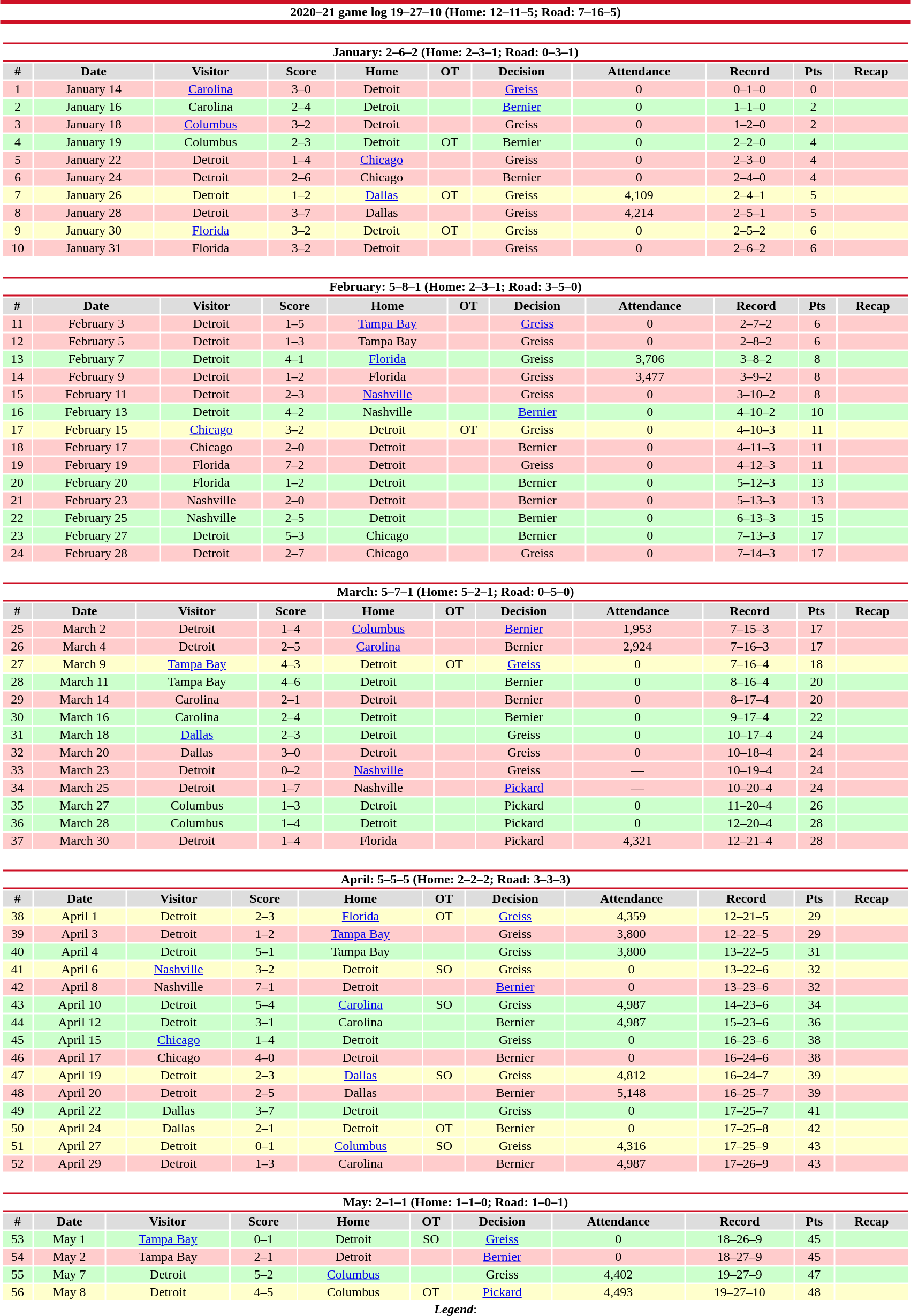<table class="toccolours" style="width:90%; clear:both; margin:1.5em auto; text-align:center;">
<tr>
<th colspan="11" style="background:#FFFFFF; border-top:#CE1126 5px solid; border-bottom:#CE1126 5px solid;">2020–21 game log 19–27–10 (Home: 12–11–5; Road: 7–16–5)</th>
</tr>
<tr>
<td colspan="11"><br><table class="toccolours collapsible collapsed" style="width:100%;">
<tr>
<th colspan="11" style="background:#FFFFFF; border-top:#CE1126 2px solid; border-bottom:#CE1126 2px solid;">January: 2–6–2 (Home: 2–3–1; Road: 0–3–1)</th>
</tr>
<tr style="background:#ddd;">
<th>#</th>
<th>Date</th>
<th>Visitor</th>
<th>Score</th>
<th>Home</th>
<th>OT</th>
<th>Decision</th>
<th>Attendance</th>
<th>Record</th>
<th>Pts</th>
<th>Recap</th>
</tr>
<tr style="background:#fcc;">
<td>1</td>
<td>January 14</td>
<td><a href='#'>Carolina</a></td>
<td>3–0</td>
<td>Detroit</td>
<td></td>
<td><a href='#'>Greiss</a></td>
<td>0</td>
<td>0–1–0</td>
<td>0</td>
<td></td>
</tr>
<tr style="background:#cfc;">
<td>2</td>
<td>January 16</td>
<td>Carolina</td>
<td>2–4</td>
<td>Detroit</td>
<td></td>
<td><a href='#'>Bernier</a></td>
<td>0</td>
<td>1–1–0</td>
<td>2</td>
<td></td>
</tr>
<tr style="background:#fcc;">
<td>3</td>
<td>January 18</td>
<td><a href='#'>Columbus</a></td>
<td>3–2</td>
<td>Detroit</td>
<td></td>
<td>Greiss</td>
<td>0</td>
<td>1–2–0</td>
<td>2</td>
<td></td>
</tr>
<tr style="background:#cfc;">
<td>4</td>
<td>January 19</td>
<td>Columbus</td>
<td>2–3</td>
<td>Detroit</td>
<td>OT</td>
<td>Bernier</td>
<td>0</td>
<td>2–2–0</td>
<td>4</td>
<td></td>
</tr>
<tr style="background:#fcc;">
<td>5</td>
<td>January 22</td>
<td>Detroit</td>
<td>1–4</td>
<td><a href='#'>Chicago</a></td>
<td></td>
<td>Greiss</td>
<td>0</td>
<td>2–3–0</td>
<td>4</td>
<td></td>
</tr>
<tr style="background:#fcc;">
<td>6</td>
<td>January 24</td>
<td>Detroit</td>
<td>2–6</td>
<td>Chicago</td>
<td></td>
<td>Bernier</td>
<td>0</td>
<td>2–4–0</td>
<td>4</td>
<td></td>
</tr>
<tr style="background:#ffc;">
<td>7</td>
<td>January 26</td>
<td>Detroit</td>
<td>1–2</td>
<td><a href='#'>Dallas</a></td>
<td>OT</td>
<td>Greiss</td>
<td>4,109</td>
<td>2–4–1</td>
<td>5</td>
<td></td>
</tr>
<tr style="background:#fcc;">
<td>8</td>
<td>January 28</td>
<td>Detroit</td>
<td>3–7</td>
<td>Dallas</td>
<td></td>
<td>Greiss</td>
<td>4,214</td>
<td>2–5–1</td>
<td>5</td>
<td></td>
</tr>
<tr style="background:#ffc;">
<td>9</td>
<td>January 30</td>
<td><a href='#'>Florida</a></td>
<td>3–2</td>
<td>Detroit</td>
<td>OT</td>
<td>Greiss</td>
<td>0</td>
<td>2–5–2</td>
<td>6</td>
<td></td>
</tr>
<tr style="background:#fcc;">
<td>10</td>
<td>January 31</td>
<td>Florida</td>
<td>3–2</td>
<td>Detroit</td>
<td></td>
<td>Greiss</td>
<td>0</td>
<td>2–6–2</td>
<td>6</td>
<td></td>
</tr>
</table>
</td>
</tr>
<tr>
<td colspan="11"><br><table class="toccolours collapsible collapsed" style="width:100%;">
<tr>
<th colspan="11" style="background:#FFFFFF; border-top:#CE1126 2px solid; border-bottom:#CE1126 2px solid;">February: 5–8–1 (Home: 2–3–1; Road: 3–5–0)</th>
</tr>
<tr style="background:#ddd;">
<th>#</th>
<th>Date</th>
<th>Visitor</th>
<th>Score</th>
<th>Home</th>
<th>OT</th>
<th>Decision</th>
<th>Attendance</th>
<th>Record</th>
<th>Pts</th>
<th>Recap</th>
</tr>
<tr style="background:#fcc;">
<td>11</td>
<td>February 3</td>
<td>Detroit</td>
<td>1–5</td>
<td><a href='#'>Tampa Bay</a></td>
<td></td>
<td><a href='#'>Greiss</a></td>
<td>0</td>
<td>2–7–2</td>
<td>6</td>
<td></td>
</tr>
<tr style="background:#fcc;">
<td>12</td>
<td>February 5</td>
<td>Detroit</td>
<td>1–3</td>
<td>Tampa Bay</td>
<td></td>
<td>Greiss</td>
<td>0</td>
<td>2–8–2</td>
<td>6</td>
<td></td>
</tr>
<tr style="background:#cfc;">
<td>13</td>
<td>February 7</td>
<td>Detroit</td>
<td>4–1</td>
<td><a href='#'>Florida</a></td>
<td></td>
<td>Greiss</td>
<td>3,706</td>
<td>3–8–2</td>
<td>8</td>
<td></td>
</tr>
<tr style="background:#fcc;">
<td>14</td>
<td>February 9</td>
<td>Detroit</td>
<td>1–2</td>
<td>Florida</td>
<td></td>
<td>Greiss</td>
<td>3,477</td>
<td>3–9–2</td>
<td>8</td>
<td></td>
</tr>
<tr style="background:#fcc;">
<td>15</td>
<td>February 11</td>
<td>Detroit</td>
<td>2–3</td>
<td><a href='#'>Nashville</a></td>
<td></td>
<td>Greiss</td>
<td>0</td>
<td>3–10–2</td>
<td>8</td>
<td></td>
</tr>
<tr style="background:#cfc;">
<td>16</td>
<td>February 13</td>
<td>Detroit</td>
<td>4–2</td>
<td>Nashville</td>
<td></td>
<td><a href='#'>Bernier</a></td>
<td>0</td>
<td>4–10–2</td>
<td>10</td>
<td></td>
</tr>
<tr style="background:#ffc;">
<td>17</td>
<td>February 15</td>
<td><a href='#'>Chicago</a></td>
<td>3–2</td>
<td>Detroit</td>
<td>OT</td>
<td>Greiss</td>
<td>0</td>
<td>4–10–3</td>
<td>11</td>
<td></td>
</tr>
<tr style="background:#fcc;">
<td>18</td>
<td>February 17</td>
<td>Chicago</td>
<td>2–0</td>
<td>Detroit</td>
<td></td>
<td>Bernier</td>
<td>0</td>
<td>4–11–3</td>
<td>11</td>
<td></td>
</tr>
<tr style="background:#fcc;">
<td>19</td>
<td>February 19</td>
<td>Florida</td>
<td>7–2</td>
<td>Detroit</td>
<td></td>
<td>Greiss</td>
<td>0</td>
<td>4–12–3</td>
<td>11</td>
<td></td>
</tr>
<tr style="background:#cfc;">
<td>20</td>
<td>February 20</td>
<td>Florida</td>
<td>1–2</td>
<td>Detroit</td>
<td></td>
<td>Bernier</td>
<td>0</td>
<td>5–12–3</td>
<td>13</td>
<td></td>
</tr>
<tr style="background:#fcc;">
<td>21</td>
<td>February 23</td>
<td>Nashville</td>
<td>2–0</td>
<td>Detroit</td>
<td></td>
<td>Bernier</td>
<td>0</td>
<td>5–13–3</td>
<td>13</td>
<td></td>
</tr>
<tr style="background:#cfc;">
<td>22</td>
<td>February 25</td>
<td>Nashville</td>
<td>2–5</td>
<td>Detroit</td>
<td></td>
<td>Bernier</td>
<td>0</td>
<td>6–13–3</td>
<td>15</td>
<td></td>
</tr>
<tr style="background:#cfc;">
<td>23</td>
<td>February 27</td>
<td>Detroit</td>
<td>5–3</td>
<td>Chicago</td>
<td></td>
<td>Bernier</td>
<td>0</td>
<td>7–13–3</td>
<td>17</td>
<td></td>
</tr>
<tr style="background:#fcc;">
<td>24</td>
<td>February 28</td>
<td>Detroit</td>
<td>2–7</td>
<td>Chicago</td>
<td></td>
<td>Greiss</td>
<td>0</td>
<td>7–14–3</td>
<td>17</td>
<td></td>
</tr>
</table>
</td>
</tr>
<tr>
<td colspan="11"><br><table class="toccolours collapsible collapsed" style="width:100%;">
<tr>
<th colspan="11" style="background:#FFFFFF; border-top:#CE1126 2px solid; border-bottom:#CE1126 2px solid;">March: 5–7–1 (Home: 5–2–1; Road: 0–5–0)</th>
</tr>
<tr style="background:#ddd;">
<th>#</th>
<th>Date</th>
<th>Visitor</th>
<th>Score</th>
<th>Home</th>
<th>OT</th>
<th>Decision</th>
<th>Attendance</th>
<th>Record</th>
<th>Pts</th>
<th>Recap</th>
</tr>
<tr style="background:#fcc;">
<td>25</td>
<td>March 2</td>
<td>Detroit</td>
<td>1–4</td>
<td><a href='#'>Columbus</a></td>
<td></td>
<td><a href='#'>Bernier</a></td>
<td>1,953</td>
<td>7–15–3</td>
<td>17</td>
<td></td>
</tr>
<tr style="background:#fcc;">
<td>26</td>
<td>March 4</td>
<td>Detroit</td>
<td>2–5</td>
<td><a href='#'>Carolina</a></td>
<td></td>
<td>Bernier</td>
<td>2,924</td>
<td>7–16–3</td>
<td>17</td>
<td></td>
</tr>
<tr style="background:#ffc;">
<td>27</td>
<td>March 9</td>
<td><a href='#'>Tampa Bay</a></td>
<td>4–3</td>
<td>Detroit</td>
<td>OT</td>
<td><a href='#'>Greiss</a></td>
<td>0</td>
<td>7–16–4</td>
<td>18</td>
<td></td>
</tr>
<tr style="background:#cfc;">
<td>28</td>
<td>March 11</td>
<td>Tampa Bay</td>
<td>4–6</td>
<td>Detroit</td>
<td></td>
<td>Bernier</td>
<td>0</td>
<td>8–16–4</td>
<td>20</td>
<td></td>
</tr>
<tr style="background:#fcc;">
<td>29</td>
<td>March 14</td>
<td>Carolina</td>
<td>2–1</td>
<td>Detroit</td>
<td></td>
<td>Bernier</td>
<td>0</td>
<td>8–17–4</td>
<td>20</td>
<td></td>
</tr>
<tr style="background:#cfc;">
<td>30</td>
<td>March 16</td>
<td>Carolina</td>
<td>2–4</td>
<td>Detroit</td>
<td></td>
<td>Bernier</td>
<td>0</td>
<td>9–17–4</td>
<td>22</td>
<td></td>
</tr>
<tr style="background:#cfc;">
<td>31</td>
<td>March 18</td>
<td><a href='#'>Dallas</a></td>
<td>2–3</td>
<td>Detroit</td>
<td></td>
<td>Greiss</td>
<td>0</td>
<td>10–17–4</td>
<td>24</td>
<td></td>
</tr>
<tr style="background:#fcc;">
<td>32</td>
<td>March 20</td>
<td>Dallas</td>
<td>3–0</td>
<td>Detroit</td>
<td></td>
<td>Greiss</td>
<td>0</td>
<td>10–18–4</td>
<td>24</td>
<td></td>
</tr>
<tr style="background:#fcc;">
<td>33</td>
<td>March 23</td>
<td>Detroit</td>
<td>0–2</td>
<td><a href='#'>Nashville</a></td>
<td></td>
<td>Greiss</td>
<td>—</td>
<td>10–19–4</td>
<td>24</td>
<td></td>
</tr>
<tr style="background:#fcc;">
<td>34</td>
<td>March 25</td>
<td>Detroit</td>
<td>1–7</td>
<td>Nashville</td>
<td></td>
<td><a href='#'>Pickard</a></td>
<td>—</td>
<td>10–20–4</td>
<td>24</td>
<td></td>
</tr>
<tr style="background:#cfc;">
<td>35</td>
<td>March 27</td>
<td>Columbus</td>
<td>1–3</td>
<td>Detroit</td>
<td></td>
<td>Pickard</td>
<td>0</td>
<td>11–20–4</td>
<td>26</td>
<td></td>
</tr>
<tr style="background:#cfc;">
<td>36</td>
<td>March 28</td>
<td>Columbus</td>
<td>1–4</td>
<td>Detroit</td>
<td></td>
<td>Pickard</td>
<td>0</td>
<td>12–20–4</td>
<td>28</td>
<td></td>
</tr>
<tr style="background:#fcc;">
<td>37</td>
<td>March 30</td>
<td>Detroit</td>
<td>1–4</td>
<td>Florida</td>
<td></td>
<td>Pickard</td>
<td>4,321</td>
<td>12–21–4</td>
<td>28</td>
<td></td>
</tr>
</table>
</td>
</tr>
<tr>
<td colspan="11"><br><table class="toccolours collapsible collapsed" style="width:100%;">
<tr>
<th colspan="11" style="background:#FFFFFF; border-top:#CE1126 2px solid; border-bottom:#CE1126 2px solid;">April: 5–5–5 (Home: 2–2–2; Road: 3–3–3)</th>
</tr>
<tr style="background:#ddd;">
<th>#</th>
<th>Date</th>
<th>Visitor</th>
<th>Score</th>
<th>Home</th>
<th>OT</th>
<th>Decision</th>
<th>Attendance</th>
<th>Record</th>
<th>Pts</th>
<th>Recap</th>
</tr>
<tr style="background:#ffc;">
<td>38</td>
<td>April 1</td>
<td>Detroit</td>
<td>2–3</td>
<td><a href='#'>Florida</a></td>
<td>OT</td>
<td><a href='#'>Greiss</a></td>
<td>4,359</td>
<td>12–21–5</td>
<td>29</td>
<td></td>
</tr>
<tr style="background:#fcc;">
<td>39</td>
<td>April 3</td>
<td>Detroit</td>
<td>1–2</td>
<td><a href='#'>Tampa Bay</a></td>
<td></td>
<td>Greiss</td>
<td>3,800</td>
<td>12–22–5</td>
<td>29</td>
<td></td>
</tr>
<tr style="background:#cfc;">
<td>40</td>
<td>April 4</td>
<td>Detroit</td>
<td>5–1</td>
<td>Tampa Bay</td>
<td></td>
<td>Greiss</td>
<td>3,800</td>
<td>13–22–5</td>
<td>31</td>
<td></td>
</tr>
<tr style="background:#ffc;">
<td>41</td>
<td>April 6</td>
<td><a href='#'>Nashville</a></td>
<td>3–2</td>
<td>Detroit</td>
<td>SO</td>
<td>Greiss</td>
<td>0</td>
<td>13–22–6</td>
<td>32</td>
<td></td>
</tr>
<tr style="background:#fcc;">
<td>42</td>
<td>April 8</td>
<td>Nashville</td>
<td>7–1</td>
<td>Detroit</td>
<td></td>
<td><a href='#'>Bernier</a></td>
<td>0</td>
<td>13–23–6</td>
<td>32</td>
<td></td>
</tr>
<tr style="background:#cfc;">
<td>43</td>
<td>April 10</td>
<td>Detroit</td>
<td>5–4</td>
<td><a href='#'>Carolina</a></td>
<td>SO</td>
<td>Greiss</td>
<td>4,987</td>
<td>14–23–6</td>
<td>34</td>
<td></td>
</tr>
<tr style="background:#cfc;">
<td>44</td>
<td>April 12</td>
<td>Detroit</td>
<td>3–1</td>
<td>Carolina</td>
<td></td>
<td>Bernier</td>
<td>4,987</td>
<td>15–23–6</td>
<td>36</td>
<td></td>
</tr>
<tr style="background:#cfc;">
<td>45</td>
<td>April 15</td>
<td><a href='#'>Chicago</a></td>
<td>1–4</td>
<td>Detroit</td>
<td></td>
<td>Greiss</td>
<td>0</td>
<td>16–23–6</td>
<td>38</td>
<td></td>
</tr>
<tr style="background:#fcc;">
<td>46</td>
<td>April 17</td>
<td>Chicago</td>
<td>4–0</td>
<td>Detroit</td>
<td></td>
<td>Bernier</td>
<td>0</td>
<td>16–24–6</td>
<td>38</td>
<td></td>
</tr>
<tr style="background:#ffc;">
<td>47</td>
<td>April 19</td>
<td>Detroit</td>
<td>2–3</td>
<td><a href='#'>Dallas</a></td>
<td>SO</td>
<td>Greiss</td>
<td>4,812</td>
<td>16–24–7</td>
<td>39</td>
<td></td>
</tr>
<tr style="background:#fcc;">
<td>48</td>
<td>April 20</td>
<td>Detroit</td>
<td>2–5</td>
<td>Dallas</td>
<td></td>
<td>Bernier</td>
<td>5,148</td>
<td>16–25–7</td>
<td>39</td>
<td></td>
</tr>
<tr style="background:#cfc;">
<td>49</td>
<td>April 22</td>
<td>Dallas</td>
<td>3–7</td>
<td>Detroit</td>
<td></td>
<td>Greiss</td>
<td>0</td>
<td>17–25–7</td>
<td>41</td>
<td></td>
</tr>
<tr style="background:#ffc;">
<td>50</td>
<td>April 24</td>
<td>Dallas</td>
<td>2–1</td>
<td>Detroit</td>
<td>OT</td>
<td>Bernier</td>
<td>0</td>
<td>17–25–8</td>
<td>42</td>
<td></td>
</tr>
<tr style="background:#ffc;">
<td>51</td>
<td>April 27</td>
<td>Detroit</td>
<td>0–1</td>
<td><a href='#'>Columbus</a></td>
<td>SO</td>
<td>Greiss</td>
<td>4,316</td>
<td>17–25–9</td>
<td>43</td>
<td></td>
</tr>
<tr style="background:#fcc;">
<td>52</td>
<td>April 29</td>
<td>Detroit</td>
<td>1–3</td>
<td>Carolina</td>
<td></td>
<td>Bernier</td>
<td>4,987</td>
<td>17–26–9</td>
<td>43</td>
<td></td>
</tr>
</table>
</td>
</tr>
<tr>
<td colspan="11"><br><table class="toccolours collapsible collapsed" style="width:100%;">
<tr>
<th colspan="11" style="background:#FFFFFF; border-top:#CE1126 2px solid; border-bottom:#CE1126 2px solid;">May: 2–1–1 (Home: 1–1–0; Road: 1–0–1)</th>
</tr>
<tr style="background:#ddd;">
<th>#</th>
<th>Date</th>
<th>Visitor</th>
<th>Score</th>
<th>Home</th>
<th>OT</th>
<th>Decision</th>
<th>Attendance</th>
<th>Record</th>
<th>Pts</th>
<th>Recap</th>
</tr>
<tr style="background:#cfc;">
<td>53</td>
<td>May 1</td>
<td><a href='#'>Tampa Bay</a></td>
<td>0–1</td>
<td>Detroit</td>
<td>SO</td>
<td><a href='#'>Greiss</a></td>
<td>0</td>
<td>18–26–9</td>
<td>45</td>
<td></td>
</tr>
<tr style="background:#fcc;">
<td>54</td>
<td>May 2</td>
<td>Tampa Bay</td>
<td>2–1</td>
<td>Detroit</td>
<td></td>
<td><a href='#'>Bernier</a></td>
<td>0</td>
<td>18–27–9</td>
<td>45</td>
<td></td>
</tr>
<tr style="background:#cfc;">
<td>55</td>
<td>May 7</td>
<td>Detroit</td>
<td>5–2</td>
<td><a href='#'>Columbus</a></td>
<td></td>
<td>Greiss</td>
<td>4,402</td>
<td>19–27–9</td>
<td>47</td>
<td></td>
</tr>
<tr style="background:#ffc;">
<td>56</td>
<td>May 8</td>
<td>Detroit</td>
<td>4–5</td>
<td>Columbus</td>
<td>OT</td>
<td><a href='#'>Pickard</a></td>
<td>4,493</td>
<td>19–27–10</td>
<td>48</td>
<td></td>
</tr>
</table>
<strong><em>Legend</em></strong>:


</td>
</tr>
</table>
